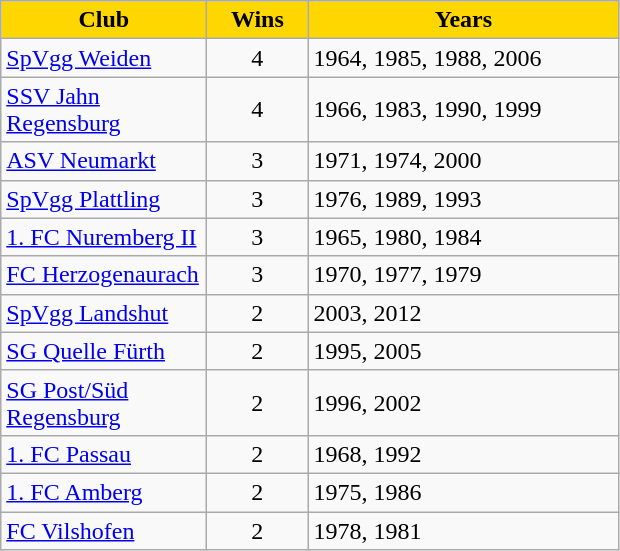<table class="wikitable">
<tr align="center" style="background:#FFD700">
<td width="130"><strong>Club</strong></td>
<td width="60"><strong>Wins</strong></td>
<td width="200"><strong>Years</strong></td>
</tr>
<tr>
<td><a href='#'>SpVgg Weiden</a></td>
<td align="center">4</td>
<td>1964, 1985, 1988, 2006</td>
</tr>
<tr>
<td><a href='#'>SSV Jahn Regensburg</a></td>
<td align="center">4</td>
<td>1966, 1983, 1990, 1999</td>
</tr>
<tr>
<td><a href='#'>ASV Neumarkt</a></td>
<td align="center">3</td>
<td>1971, 1974, 2000</td>
</tr>
<tr>
<td><a href='#'>SpVgg Plattling</a></td>
<td align="center">3</td>
<td>1976, 1989, 1993</td>
</tr>
<tr>
<td><a href='#'>1. FC Nuremberg II</a></td>
<td align="center">3</td>
<td>1965, 1980, 1984</td>
</tr>
<tr>
<td><a href='#'>FC Herzogenaurach</a></td>
<td align="center">3</td>
<td>1970, 1977, 1979</td>
</tr>
<tr>
<td><a href='#'>SpVgg Landshut</a></td>
<td align="center">2</td>
<td>2003, 2012</td>
</tr>
<tr>
<td><a href='#'>SG Quelle Fürth</a></td>
<td align="center">2</td>
<td>1995, 2005</td>
</tr>
<tr>
<td><a href='#'>SG Post/Süd Regensburg</a></td>
<td align="center">2</td>
<td>1996, 2002</td>
</tr>
<tr>
<td><a href='#'>1. FC Passau</a></td>
<td align="center">2</td>
<td>1968, 1992</td>
</tr>
<tr>
<td><a href='#'>1. FC Amberg</a></td>
<td align="center">2</td>
<td>1975, 1986</td>
</tr>
<tr>
<td><a href='#'>FC Vilshofen</a></td>
<td align="center">2</td>
<td>1978, 1981</td>
</tr>
</table>
